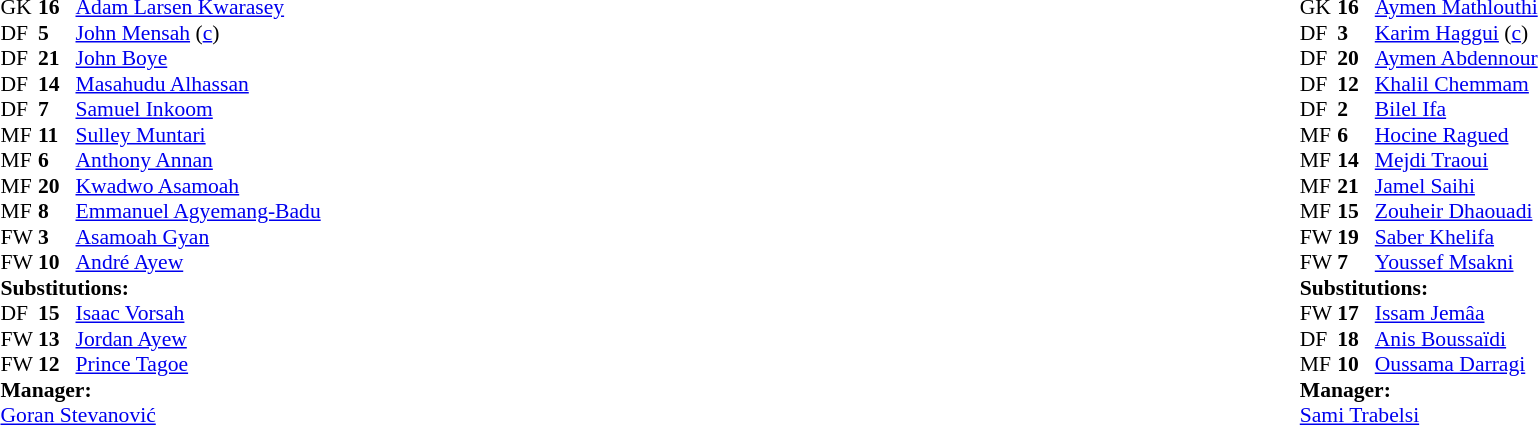<table width="100%">
<tr>
<td valign="top" width="50%"><br><table style="font-size: 90%" cellspacing="0" cellpadding="0">
<tr>
<th width="25"></th>
<th width="25"></th>
</tr>
<tr>
<td>GK</td>
<td><strong>16</strong></td>
<td><a href='#'>Adam Larsen Kwarasey</a></td>
</tr>
<tr>
<td>DF</td>
<td><strong>5</strong></td>
<td><a href='#'>John Mensah</a> (<a href='#'>c</a>)</td>
<td></td>
<td></td>
</tr>
<tr>
<td>DF</td>
<td><strong>21</strong></td>
<td><a href='#'>John Boye</a></td>
<td></td>
</tr>
<tr>
<td>DF</td>
<td><strong>14</strong></td>
<td><a href='#'>Masahudu Alhassan</a></td>
</tr>
<tr>
<td>DF</td>
<td><strong>7</strong></td>
<td><a href='#'>Samuel Inkoom</a></td>
</tr>
<tr>
<td>MF</td>
<td><strong>11</strong></td>
<td><a href='#'>Sulley Muntari</a></td>
<td></td>
<td></td>
</tr>
<tr>
<td>MF</td>
<td><strong>6</strong></td>
<td><a href='#'>Anthony Annan</a></td>
<td></td>
</tr>
<tr>
<td>MF</td>
<td><strong>20</strong></td>
<td><a href='#'>Kwadwo Asamoah</a></td>
</tr>
<tr>
<td>MF</td>
<td><strong>8</strong></td>
<td><a href='#'>Emmanuel Agyemang-Badu</a></td>
<td></td>
</tr>
<tr>
<td>FW</td>
<td><strong>3</strong></td>
<td><a href='#'>Asamoah Gyan</a></td>
<td></td>
<td></td>
</tr>
<tr>
<td>FW</td>
<td><strong>10</strong></td>
<td><a href='#'>André Ayew</a></td>
</tr>
<tr>
<td colspan=3><strong>Substitutions:</strong></td>
</tr>
<tr>
<td>DF</td>
<td><strong>15</strong></td>
<td><a href='#'>Isaac Vorsah</a></td>
<td></td>
<td></td>
</tr>
<tr>
<td>FW</td>
<td><strong>13</strong></td>
<td><a href='#'>Jordan Ayew</a></td>
<td></td>
<td></td>
</tr>
<tr>
<td>FW</td>
<td><strong>12</strong></td>
<td><a href='#'>Prince Tagoe</a></td>
<td></td>
<td></td>
</tr>
<tr>
<td colspan=3><strong>Manager:</strong></td>
</tr>
<tr>
<td colspan=3> <a href='#'>Goran Stevanović</a></td>
</tr>
</table>
</td>
<td valign="top"></td>
<td valign="top" width="50%"><br><table style="font-size: 90%" cellspacing="0" cellpadding="0" align="center">
<tr>
<th width=25></th>
<th width=25></th>
</tr>
<tr>
<td>GK</td>
<td><strong>16</strong></td>
<td><a href='#'>Aymen Mathlouthi</a></td>
</tr>
<tr>
<td>DF</td>
<td><strong>3</strong></td>
<td><a href='#'>Karim Haggui</a> (<a href='#'>c</a>)</td>
<td></td>
</tr>
<tr>
<td>DF</td>
<td><strong>20</strong></td>
<td><a href='#'>Aymen Abdennour</a></td>
<td></td>
</tr>
<tr>
<td>DF</td>
<td><strong>12</strong></td>
<td><a href='#'>Khalil Chemmam</a></td>
</tr>
<tr>
<td>DF</td>
<td><strong>2</strong></td>
<td><a href='#'>Bilel Ifa</a></td>
<td></td>
<td></td>
</tr>
<tr>
<td>MF</td>
<td><strong>6</strong></td>
<td><a href='#'>Hocine Ragued</a></td>
</tr>
<tr>
<td>MF</td>
<td><strong>14</strong></td>
<td><a href='#'>Mejdi Traoui</a></td>
</tr>
<tr>
<td>MF</td>
<td><strong>21</strong></td>
<td><a href='#'>Jamel Saihi</a></td>
<td></td>
<td></td>
</tr>
<tr>
<td>MF</td>
<td><strong>15</strong></td>
<td><a href='#'>Zouheir Dhaouadi</a></td>
<td></td>
<td></td>
</tr>
<tr>
<td>FW</td>
<td><strong>19</strong></td>
<td><a href='#'>Saber Khelifa</a></td>
</tr>
<tr>
<td>FW</td>
<td><strong>7</strong></td>
<td><a href='#'>Youssef Msakni</a></td>
</tr>
<tr>
<td colspan=3><strong>Substitutions:</strong></td>
</tr>
<tr>
<td>FW</td>
<td><strong>17</strong></td>
<td><a href='#'>Issam Jemâa</a></td>
<td></td>
<td></td>
</tr>
<tr>
<td>DF</td>
<td><strong>18</strong></td>
<td><a href='#'>Anis Boussaïdi</a></td>
<td></td>
<td></td>
</tr>
<tr>
<td>MF</td>
<td><strong>10</strong></td>
<td><a href='#'>Oussama Darragi</a></td>
<td></td>
<td></td>
</tr>
<tr>
<td colspan=3><strong>Manager:</strong></td>
</tr>
<tr>
<td colspan=3><a href='#'>Sami Trabelsi</a></td>
</tr>
</table>
</td>
</tr>
</table>
